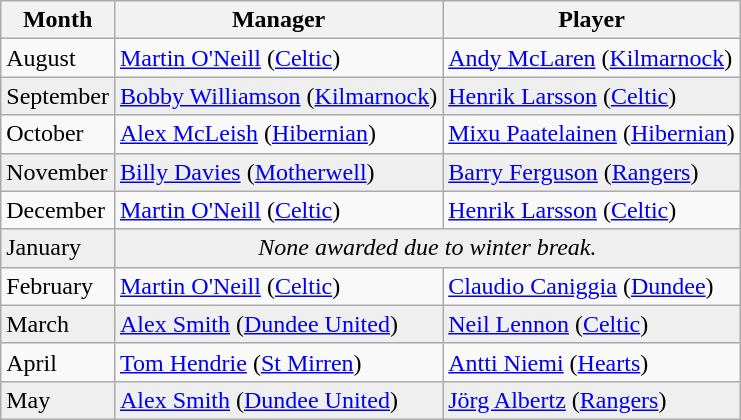<table class="wikitable">
<tr>
<th>Month</th>
<th>Manager</th>
<th>Player</th>
</tr>
<tr>
<td>August</td>
<td> <a href='#'>Martin O'Neill</a> (<a href='#'>Celtic</a>)</td>
<td> <a href='#'>Andy McLaren</a> (<a href='#'>Kilmarnock</a>)</td>
</tr>
<tr bgcolor="#EFEFEF">
<td>September</td>
<td> <a href='#'>Bobby Williamson</a> (<a href='#'>Kilmarnock</a>)</td>
<td> <a href='#'>Henrik Larsson</a> (<a href='#'>Celtic</a>)</td>
</tr>
<tr>
<td>October</td>
<td> <a href='#'>Alex McLeish</a> (<a href='#'>Hibernian</a>)</td>
<td> <a href='#'>Mixu Paatelainen</a> (<a href='#'>Hibernian</a>)</td>
</tr>
<tr bgcolor="#EFEFEF">
<td>November</td>
<td> <a href='#'>Billy Davies</a> (<a href='#'>Motherwell</a>)</td>
<td> <a href='#'>Barry Ferguson</a> (<a href='#'>Rangers</a>)</td>
</tr>
<tr>
<td>December</td>
<td> <a href='#'>Martin O'Neill</a> (<a href='#'>Celtic</a>)</td>
<td> <a href='#'>Henrik Larsson</a> (<a href='#'>Celtic</a>)</td>
</tr>
<tr bgcolor="#EFEFEF">
<td>January</td>
<td colspan="2" align="center"><em>None awarded due to winter break.</em></td>
</tr>
<tr>
<td>February</td>
<td> <a href='#'>Martin O'Neill</a> (<a href='#'>Celtic</a>)</td>
<td> <a href='#'>Claudio Caniggia</a> (<a href='#'>Dundee</a>)</td>
</tr>
<tr bgcolor="#EFEFEF">
<td>March</td>
<td> <a href='#'>Alex Smith</a> (<a href='#'>Dundee United</a>)</td>
<td> <a href='#'>Neil Lennon</a> (<a href='#'>Celtic</a>)</td>
</tr>
<tr>
<td>April</td>
<td> <a href='#'>Tom Hendrie</a> (<a href='#'>St Mirren</a>)</td>
<td> <a href='#'>Antti Niemi</a> (<a href='#'>Hearts</a>)</td>
</tr>
<tr bgcolor="#EFEFEF">
<td>May</td>
<td> <a href='#'>Alex Smith</a> (<a href='#'>Dundee United</a>)</td>
<td> <a href='#'>Jörg Albertz</a> (<a href='#'>Rangers</a>)</td>
</tr>
</table>
